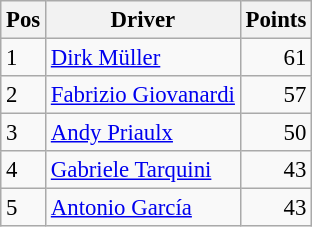<table class="wikitable" style="font-size: 95%;">
<tr>
<th>Pos</th>
<th>Driver</th>
<th>Points</th>
</tr>
<tr>
<td>1</td>
<td> <a href='#'>Dirk Müller</a></td>
<td align=right>61</td>
</tr>
<tr>
<td>2</td>
<td> <a href='#'>Fabrizio Giovanardi</a></td>
<td align=right>57</td>
</tr>
<tr>
<td>3</td>
<td> <a href='#'>Andy Priaulx</a></td>
<td align=right>50</td>
</tr>
<tr>
<td>4</td>
<td> <a href='#'>Gabriele Tarquini</a></td>
<td align=right>43</td>
</tr>
<tr>
<td>5</td>
<td> <a href='#'>Antonio García</a></td>
<td align=right>43</td>
</tr>
</table>
